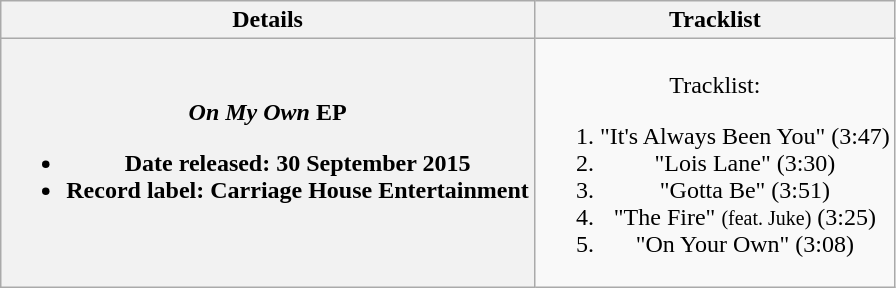<table class="wikitable plainrowheaders" style="text-align:center;">
<tr>
<th scope="col">Details</th>
<th scope="col">Tracklist</th>
</tr>
<tr>
<th scope="row"><em>On My Own</em> EP<br><ul><li>Date released: 30 September 2015</li><li>Record label:  Carriage House Entertainment</li></ul></th>
<td><br>Tracklist:<ol><li>"It's Always Been You" (3:47)</li><li>"Lois Lane" (3:30)</li><li>"Gotta Be" (3:51)</li><li>"The Fire" <small>(feat. Juke)</small> (3:25)</li><li>"On Your Own" (3:08)</li></ol></td>
</tr>
</table>
